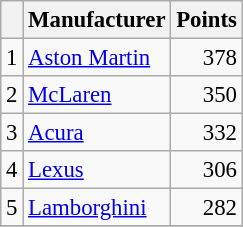<table class="wikitable" style="font-size: 95%;">
<tr>
<th scope="col"></th>
<th scope="col">Manufacturer</th>
<th scope="col">Points</th>
</tr>
<tr>
<td align=center>1</td>
<td> <a href='#'>Aston Martin</a></td>
<td align=right>378</td>
</tr>
<tr>
<td align=center>2</td>
<td> <a href='#'>McLaren</a></td>
<td align=right>350</td>
</tr>
<tr>
<td align=center>3</td>
<td> <a href='#'>Acura</a></td>
<td align=right>332</td>
</tr>
<tr>
<td align=center>4</td>
<td> <a href='#'>Lexus</a></td>
<td align=right>306</td>
</tr>
<tr>
<td align=center>5</td>
<td> <a href='#'>Lamborghini</a></td>
<td align=right>282</td>
</tr>
<tr>
</tr>
</table>
